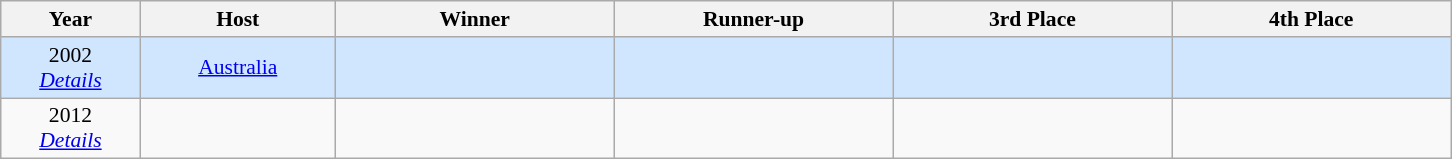<table class="wikitable" style="font-size: 90%; text-align: center;">
<tr>
<th rowspan="1" width="5%">Year</th>
<th rowspan="1" width="7%">Host</th>
<th rowspan="1" width="10%">Winner</th>
<th rowspan="1" width="10%">Runner-up</th>
<th rowspan="1" width="10%">3rd Place</th>
<th rowspan="1" width="10%">4th Place</th>
</tr>
<tr style="background: #D0E6FF;">
<td>2002<br><em><a href='#'>Details</a></em></td>
<td><a href='#'>Australia</a></td>
<td><strong></strong></td>
<td></td>
<td></td>
<td></td>
</tr>
<tr>
<td>2012<br><em><a href='#'>Details</a></em></td>
<td></td>
<td></td>
<td></td>
<td></td>
<td></td>
</tr>
</table>
